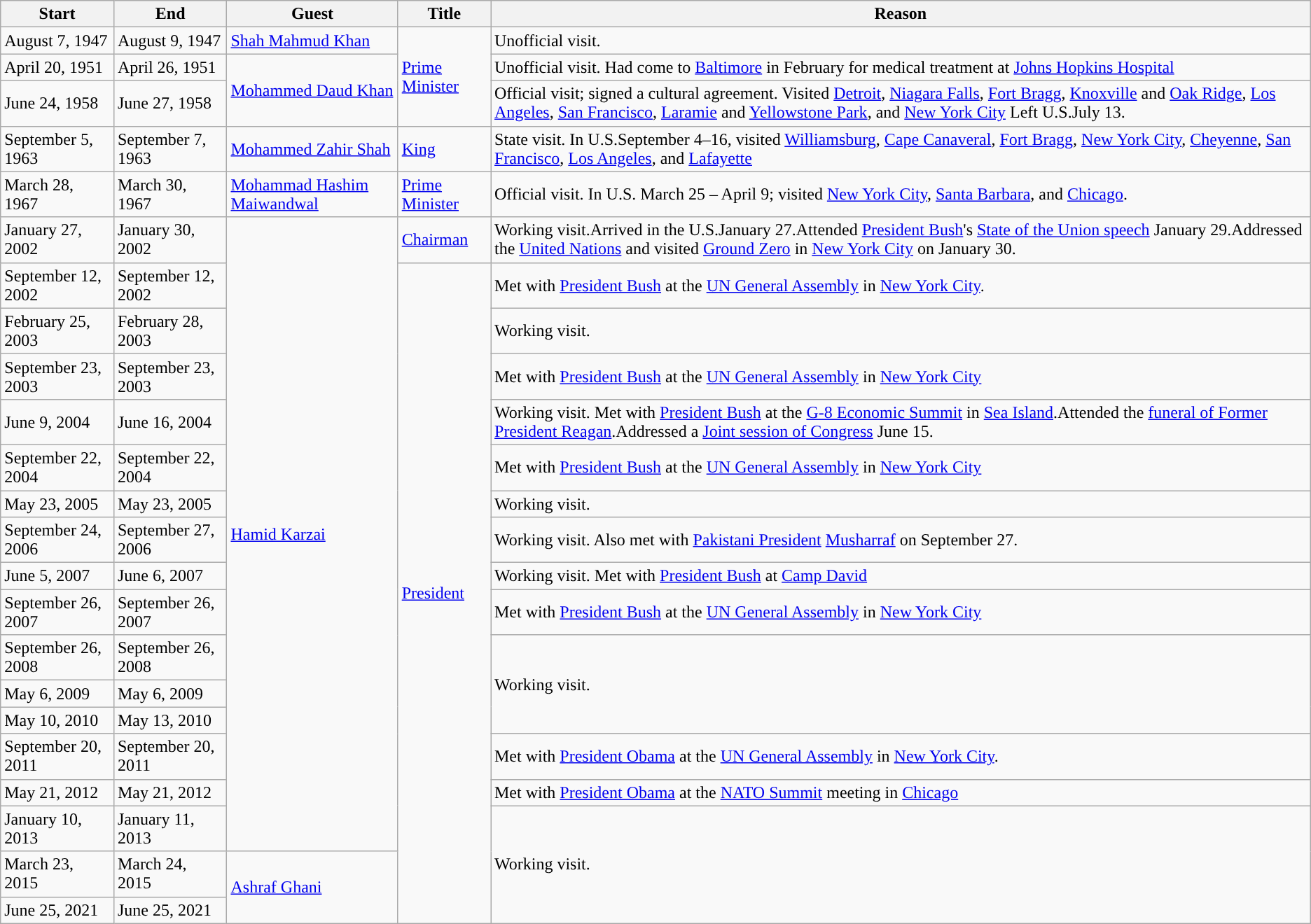<table class="wikitable sortable">
<tr>
<th>Start</th>
<th>End</th>
<th>Guest</th>
<th>Title</th>
<th>Reason</th>
</tr>
<tr>
<td>August 7, 1947</td>
<td>August 9, 1947</td>
<td><a href='#'>Shah Mahmud Khan</a></td>
<td rowspan=3><a href='#'>Prime Minister</a></td>
<td>Unofficial visit.</td>
</tr>
<tr>
<td>April 20, 1951</td>
<td>April 26, 1951</td>
<td rowspan=2><a href='#'>Mohammed Daud Khan</a></td>
<td>Unofficial visit. Had come to <a href='#'>Baltimore</a> in February for medical treatment at <a href='#'>Johns Hopkins Hospital</a></td>
</tr>
<tr>
<td>June 24, 1958</td>
<td>June 27, 1958</td>
<td>Official visit; signed a cultural agreement. Visited <a href='#'>Detroit</a>, <a href='#'>Niagara Falls</a>, <a href='#'>Fort Bragg</a>, <a href='#'>Knoxville</a> and <a href='#'>Oak Ridge</a>, <a href='#'>Los Angeles</a>, <a href='#'>San Francisco</a>, <a href='#'>Laramie</a> and <a href='#'>Yellowstone Park</a>, and <a href='#'>New York City</a> Left U.S.July 13.</td>
</tr>
<tr>
<td>September 5, 1963</td>
<td>September 7, 1963</td>
<td><a href='#'>Mohammed Zahir Shah</a></td>
<td><a href='#'>King</a></td>
<td>State visit. In U.S.September 4–16, visited <a href='#'>Williamsburg</a>, <a href='#'>Cape Canaveral</a>, <a href='#'>Fort Bragg</a>, <a href='#'>New York City</a>, <a href='#'>Cheyenne</a>, <a href='#'>San Francisco</a>, <a href='#'>Los Angeles</a>, and <a href='#'>Lafayette</a></td>
</tr>
<tr>
<td>March 28, 1967</td>
<td>March 30, 1967</td>
<td><a href='#'>Mohammad Hashim Maiwandwal</a></td>
<td><a href='#'>Prime Minister</a></td>
<td>Official visit. In U.S. March 25 – April 9; visited <a href='#'>New York City</a>, <a href='#'>Santa Barbara</a>, and <a href='#'>Chicago</a>.</td>
</tr>
<tr>
<td>January 27, 2002</td>
<td>January 30, 2002</td>
<td rowspan=16><a href='#'>Hamid Karzai</a></td>
<td><a href='#'>Chairman</a></td>
<td>Working visit.Arrived in the U.S.January 27.Attended <a href='#'>President Bush</a>'s <a href='#'>State of the Union speech</a> January 29.Addressed the <a href='#'>United Nations</a> and visited <a href='#'>Ground Zero</a> in <a href='#'>New York City</a> on January 30.</td>
</tr>
<tr>
<td>September 12, 2002</td>
<td>September 12, 2002</td>
<td rowspan=17><a href='#'>President</a></td>
<td>Met with <a href='#'>President Bush</a> at the <a href='#'>UN General Assembly</a> in <a href='#'>New York City</a>.</td>
</tr>
<tr>
<td>February 25, 2003</td>
<td>February 28, 2003</td>
<td>Working visit.</td>
</tr>
<tr>
<td>September 23, 2003</td>
<td>September 23, 2003</td>
<td>Met with <a href='#'>President Bush</a> at the <a href='#'>UN General Assembly</a> in <a href='#'>New York City</a></td>
</tr>
<tr>
<td>June 9, 2004</td>
<td>June 16, 2004</td>
<td>Working visit. Met with <a href='#'>President Bush</a> at the <a href='#'>G-8 Economic Summit</a> in <a href='#'>Sea Island</a>.Attended the <a href='#'>funeral of Former President Reagan</a>.Addressed a <a href='#'>Joint session of Congress</a> June 15.</td>
</tr>
<tr>
<td>September 22, 2004</td>
<td>September 22, 2004</td>
<td>Met with <a href='#'>President Bush</a> at the <a href='#'>UN General Assembly</a> in <a href='#'>New York City</a></td>
</tr>
<tr>
<td>May 23, 2005</td>
<td>May 23, 2005</td>
<td>Working visit.</td>
</tr>
<tr>
<td>September 24, 2006</td>
<td>September 27, 2006</td>
<td>Working visit. Also met with <a href='#'>Pakistani President</a> <a href='#'>Musharraf</a> on September 27.</td>
</tr>
<tr>
<td>June 5, 2007</td>
<td>June 6, 2007</td>
<td>Working visit. Met with <a href='#'>President Bush</a> at <a href='#'>Camp David</a></td>
</tr>
<tr>
<td>September 26, 2007</td>
<td>September 26, 2007</td>
<td>Met with <a href='#'>President Bush</a> at the <a href='#'>UN General Assembly</a> in <a href='#'>New York City</a></td>
</tr>
<tr>
<td>September 26, 2008</td>
<td>September 26, 2008</td>
<td rowspan=3>Working visit.</td>
</tr>
<tr>
<td>May 6, 2009</td>
<td>May 6, 2009</td>
</tr>
<tr>
<td>May 10, 2010</td>
<td>May 13, 2010</td>
</tr>
<tr>
<td>September 20, 2011</td>
<td>September 20, 2011</td>
<td>Met with <a href='#'>President Obama</a> at the <a href='#'>UN General Assembly</a> in <a href='#'>New York City</a>.</td>
</tr>
<tr>
<td>May 21, 2012</td>
<td>May 21, 2012</td>
<td>Met with <a href='#'>President Obama</a> at the <a href='#'>NATO Summit</a> meeting in <a href='#'>Chicago</a></td>
</tr>
<tr>
<td>January 10, 2013</td>
<td>January 11, 2013</td>
<td rowspan=3>Working visit.</td>
</tr>
<tr>
<td>March 23, 2015</td>
<td>March 24, 2015</td>
<td rowspan=2><a href='#'>Ashraf Ghani</a></td>
</tr>
<tr>
<td>June 25, 2021</td>
<td>June 25, 2021</td>
</tr>
</table>
